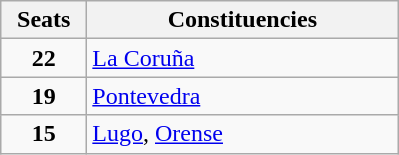<table class="wikitable" style="text-align:left;">
<tr>
<th width="50">Seats</th>
<th width="200">Constituencies</th>
</tr>
<tr>
<td align="center"><strong>22</strong></td>
<td><a href='#'>La Coruña</a></td>
</tr>
<tr>
<td align="center"><strong>19</strong></td>
<td><a href='#'>Pontevedra</a></td>
</tr>
<tr>
<td align="center"><strong>15</strong></td>
<td><a href='#'>Lugo</a>, <a href='#'>Orense</a></td>
</tr>
</table>
